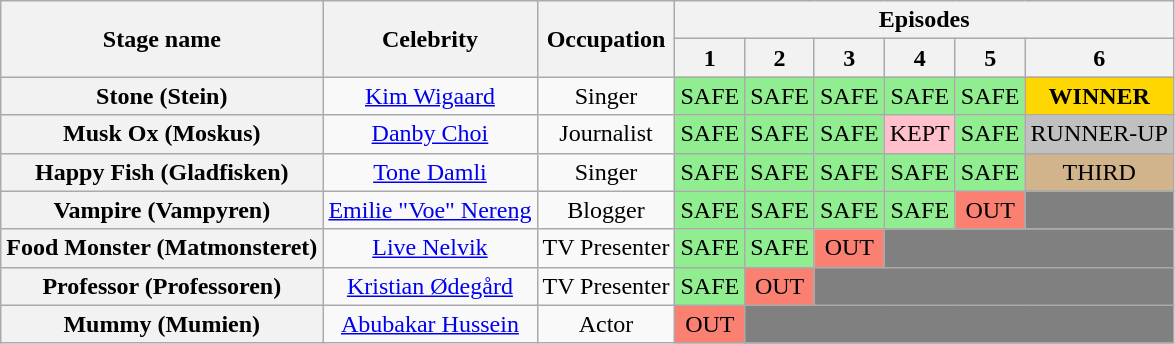<table class="wikitable" style="text-align:center; ">
<tr>
<th rowspan="2">Stage name</th>
<th rowspan="2">Celebrity</th>
<th rowspan="2">Occupation</th>
<th colspan="6">Episodes</th>
</tr>
<tr>
<th>1</th>
<th>2</th>
<th>3</th>
<th>4</th>
<th>5</th>
<th>6</th>
</tr>
<tr>
<th>Stone (Stein)</th>
<td><a href='#'>Kim Wigaard</a></td>
<td>Singer</td>
<td bgcolor="lightgreen">SAFE</td>
<td bgcolor="lightgreen">SAFE</td>
<td bgcolor="lightgreen">SAFE</td>
<td bgcolor="lightgreen">SAFE</td>
<td bgcolor="lightgreen">SAFE</td>
<td bgcolor=gold><strong>WINNER</strong></td>
</tr>
<tr>
<th>Musk Ox (Moskus)</th>
<td><a href='#'>Danby Choi</a></td>
<td>Journalist</td>
<td bgcolor="lightgreen">SAFE</td>
<td bgcolor="lightgreen">SAFE</td>
<td bgcolor="lightgreen">SAFE</td>
<td bgcolor=pink>KEPT</td>
<td bgcolor="lightgreen">SAFE</td>
<td bgcolor=silver>RUNNER-UP</td>
</tr>
<tr>
<th>Happy Fish (Gladfisken)</th>
<td><a href='#'>Tone Damli</a></td>
<td>Singer</td>
<td bgcolor="lightgreen">SAFE</td>
<td bgcolor="lightgreen">SAFE</td>
<td bgcolor="lightgreen">SAFE</td>
<td bgcolor="lightgreen">SAFE</td>
<td bgcolor="lightgreen">SAFE</td>
<td bgcolor=tan>THIRD</td>
</tr>
<tr>
<th>Vampire (Vampyren)</th>
<td><a href='#'>Emilie "Voe" Nereng</a></td>
<td>Blogger</td>
<td bgcolor="lightgreen">SAFE</td>
<td bgcolor="lightgreen">SAFE</td>
<td bgcolor="lightgreen">SAFE</td>
<td bgcolor="lightgreen">SAFE</td>
<td bgcolor="salmon">OUT</td>
<td colspan="1" bgcolor="grey"></td>
</tr>
<tr>
<th>Food Monster (Matmonsteret)</th>
<td><a href='#'>Live Nelvik</a></td>
<td>TV Presenter</td>
<td bgcolor="lightgreen">SAFE</td>
<td bgcolor="lightgreen">SAFE</td>
<td bgcolor="salmon">OUT</td>
<td colspan="3" bgcolor="grey"></td>
</tr>
<tr>
<th>Professor (Professoren)</th>
<td><a href='#'>Kristian Ødegård</a></td>
<td>TV Presenter</td>
<td bgcolor="lightgreen">SAFE</td>
<td bgcolor="salmon">OUT</td>
<td colspan="4" bgcolor="grey"></td>
</tr>
<tr>
<th>Mummy (Mumien)</th>
<td><a href='#'>Abubakar Hussein</a></td>
<td>Actor</td>
<td bgcolor="salmon">OUT</td>
<td colspan="5" bgcolor="grey"></td>
</tr>
</table>
